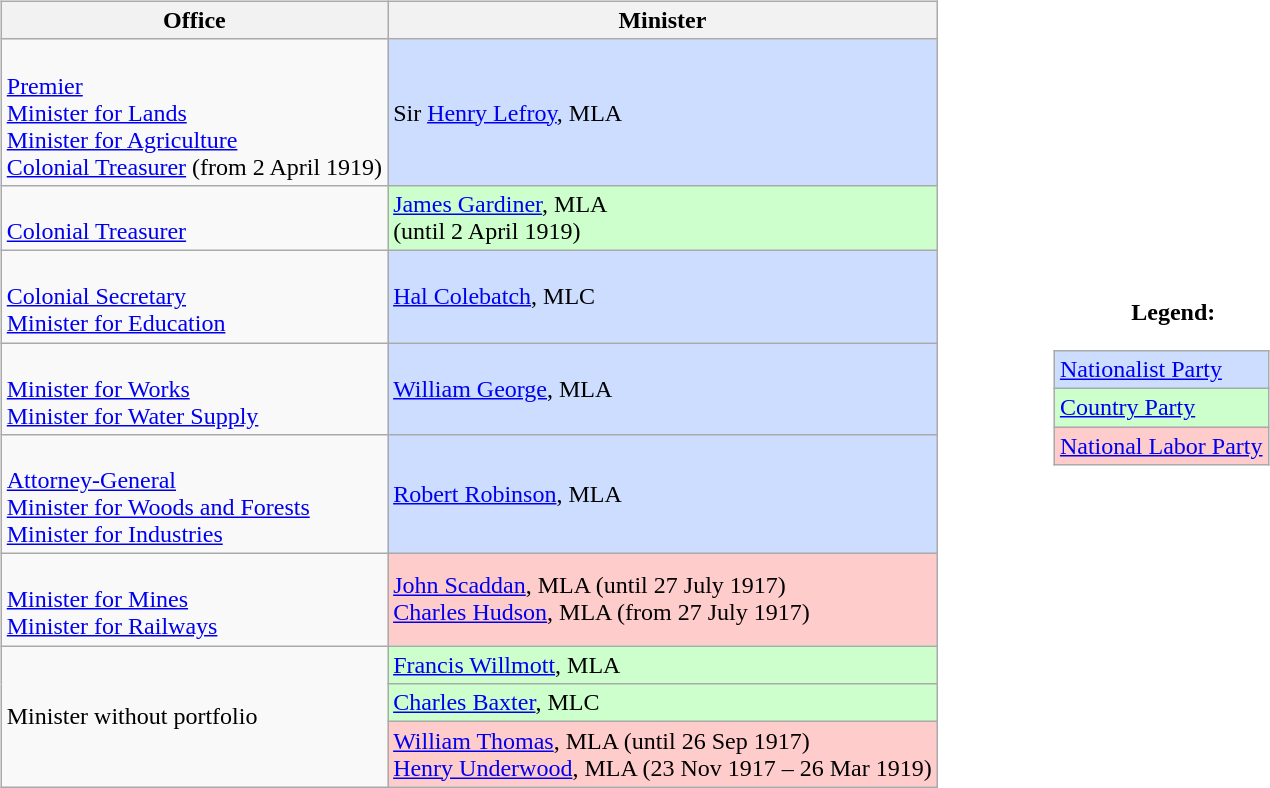<table>
<tr>
<td align=center width=70%><br><table class="wikitable">
<tr>
<th>Office</th>
<th>Minister</th>
</tr>
<tr>
<td><br><a href='#'>Premier</a><br>
<a href='#'>Minister for Lands</a><br>
<a href='#'>Minister for Agriculture</a><br>
<a href='#'>Colonial Treasurer</a> (from 2 April 1919)<br></td>
<td style="background:#CCDDFF">Sir <a href='#'>Henry Lefroy</a>, MLA</td>
</tr>
<tr>
<td><br><a href='#'>Colonial Treasurer</a><br></td>
<td style="background:#CCFFCC"><a href='#'>James Gardiner</a>, MLA<br>(until 2 April 1919)</td>
</tr>
<tr>
<td><br><a href='#'>Colonial Secretary</a><br>
<a href='#'>Minister for Education</a><br></td>
<td style="background:#CCDDFF"><a href='#'>Hal Colebatch</a>, MLC</td>
</tr>
<tr>
<td><br><a href='#'>Minister for Works</a><br>
<a href='#'>Minister for Water Supply</a><br></td>
<td style="background:#CCDDFF"><a href='#'>William George</a>, MLA</td>
</tr>
<tr>
<td><br><a href='#'>Attorney-General</a><br><a href='#'>Minister for Woods and Forests</a><br><a href='#'>Minister for Industries</a></td>
<td style="background:#CCDDFF"><a href='#'>Robert Robinson</a>, MLA</td>
</tr>
<tr>
<td><br><a href='#'>Minister for Mines</a><br>
<a href='#'>Minister for Railways</a><br></td>
<td style="background:#FFCCCC"><a href='#'>John Scaddan</a>, MLA (until 27 July 1917)<br><a href='#'>Charles Hudson</a>, MLA (from 27 July 1917)</td>
</tr>
<tr>
<td rowspan=3>Minister without portfolio</td>
<td style="background:#CCFFCC"><a href='#'>Francis Willmott</a>, MLA</td>
</tr>
<tr>
<td style="background:#CCFFCC"><a href='#'>Charles Baxter</a>, MLC</td>
</tr>
<tr>
<td style="background:#FFCCCC"><a href='#'>William Thomas</a>, MLA (until 26 Sep 1917)<br><a href='#'>Henry Underwood</a>, MLA (23 Nov 1917 – 26 Mar 1919)</td>
</tr>
</table>
</td>
<td align=center width=30%><br><strong>Legend:</strong><table class="wikitable">
<tr>
<td style="background:#CCDDFF"><a href='#'>Nationalist Party</a></td>
</tr>
<tr>
<td style="background:#CCFFCC"><a href='#'>Country Party</a></td>
</tr>
<tr>
<td style="background:#FFCCCC"><a href='#'>National Labor Party</a></td>
</tr>
</table>
</td>
</tr>
</table>
